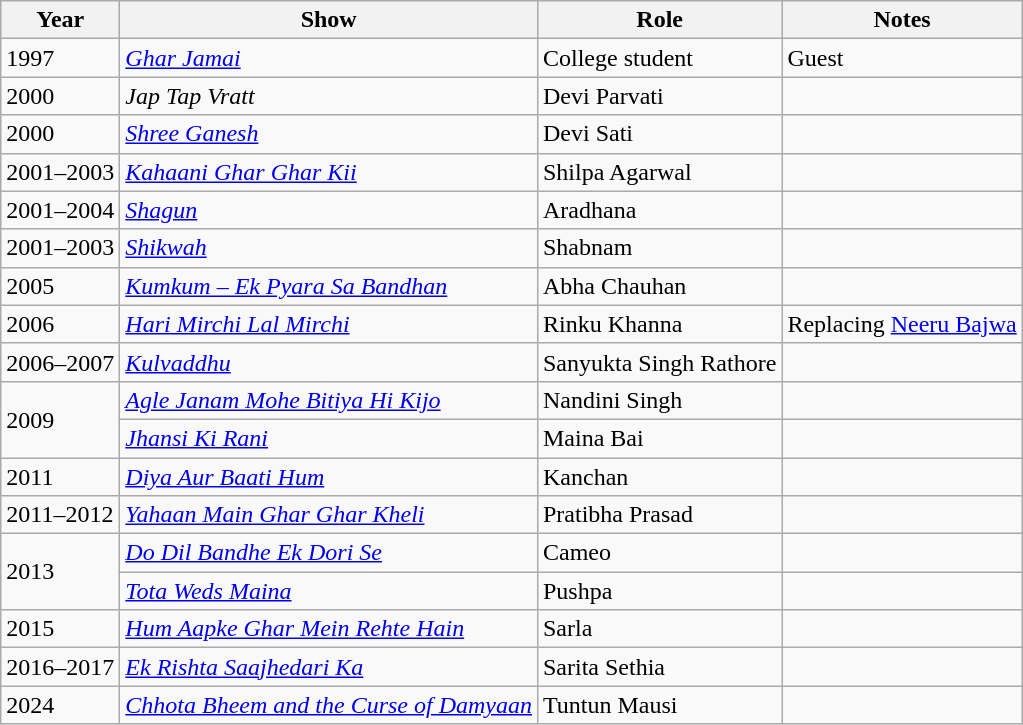<table class="wikitable sortable">
<tr>
<th>Year</th>
<th>Show</th>
<th>Role</th>
<th>Notes</th>
</tr>
<tr>
<td>1997</td>
<td><em><a href='#'>Ghar Jamai</a></em></td>
<td>College student</td>
<td>Guest</td>
</tr>
<tr>
<td>2000</td>
<td><em>Jap Tap Vratt</em></td>
<td>Devi Parvati</td>
<td></td>
</tr>
<tr>
<td>2000</td>
<td><em><a href='#'>Shree Ganesh</a></em></td>
<td>Devi Sati</td>
<td></td>
</tr>
<tr>
<td>2001–2003</td>
<td><em><a href='#'>Kahaani Ghar Ghar Kii</a></em></td>
<td>Shilpa Agarwal</td>
<td></td>
</tr>
<tr>
<td>2001–2004</td>
<td><em><a href='#'>Shagun</a></em></td>
<td>Aradhana</td>
<td></td>
</tr>
<tr>
<td>2001–2003</td>
<td><em><a href='#'>Shikwah</a></em></td>
<td>Shabnam</td>
<td></td>
</tr>
<tr>
<td>2005</td>
<td><em><a href='#'>Kumkum – Ek Pyara Sa Bandhan</a></em></td>
<td>Abha Chauhan</td>
<td></td>
</tr>
<tr>
<td>2006</td>
<td><em><a href='#'>Hari Mirchi Lal Mirchi</a></em></td>
<td>Rinku Khanna</td>
<td>Replacing <a href='#'>Neeru Bajwa</a></td>
</tr>
<tr>
<td>2006–2007</td>
<td><em><a href='#'>Kulvaddhu</a></em></td>
<td>Sanyukta Singh Rathore</td>
<td></td>
</tr>
<tr>
<td Rowspan="2">2009</td>
<td><em><a href='#'>Agle Janam Mohe Bitiya Hi Kijo</a></em></td>
<td>Nandini Singh</td>
<td></td>
</tr>
<tr>
<td><em><a href='#'>Jhansi Ki Rani</a></em></td>
<td>Maina Bai</td>
<td></td>
</tr>
<tr>
<td>2011</td>
<td><em><a href='#'>Diya Aur Baati Hum</a></em></td>
<td>Kanchan</td>
<td></td>
</tr>
<tr>
<td>2011–2012</td>
<td><em><a href='#'>Yahaan Main Ghar Ghar Kheli</a></em></td>
<td>Pratibha Prasad</td>
<td></td>
</tr>
<tr>
<td Rowspan="2">2013</td>
<td><em><a href='#'>Do Dil Bandhe Ek Dori Se</a></em></td>
<td>Cameo</td>
<td></td>
</tr>
<tr>
<td><em><a href='#'>Tota Weds Maina</a></em></td>
<td>Pushpa</td>
<td></td>
</tr>
<tr>
<td>2015</td>
<td><em><a href='#'>Hum Aapke Ghar Mein Rehte Hain</a></em></td>
<td>Sarla</td>
<td></td>
</tr>
<tr>
<td>2016–2017</td>
<td><em><a href='#'>Ek Rishta Saajhedari Ka</a></em></td>
<td>Sarita Sethia</td>
<td></td>
</tr>
<tr>
<td>2024</td>
<td><em><a href='#'>Chhota Bheem and the Curse of Damyaan</a></em></td>
<td>Tuntun Mausi</td>
<td></td>
</tr>
</table>
